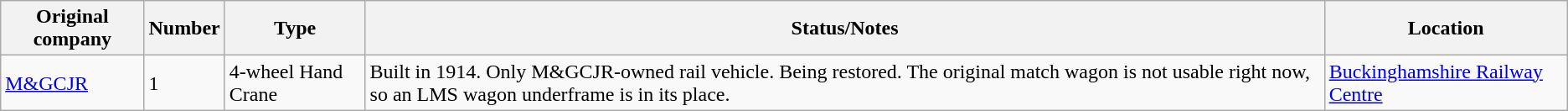<table class="wikitable sortable">
<tr>
<th>Original company</th>
<th>Number</th>
<th>Type</th>
<th>Status/Notes</th>
<th>Location</th>
</tr>
<tr>
<td><a href='#'>M&GCJR</a></td>
<td>1</td>
<td>4-wheel Hand Crane</td>
<td>Built in 1914. Only M&GCJR-owned rail vehicle. Being restored. The original match wagon is not usable right now, so an LMS wagon underframe is in its place.</td>
<td><a href='#'>Buckinghamshire Railway Centre</a></td>
</tr>
</table>
